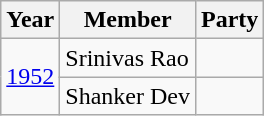<table class="wikitable sortable">
<tr>
<th>Year</th>
<th>Member</th>
<th colspan=2>Party</th>
</tr>
<tr>
<td rowspan="2"><a href='#'>1952</a></td>
<td>Srinivas Rao</td>
<td></td>
</tr>
<tr>
<td>Shanker Dev</td>
</tr>
</table>
